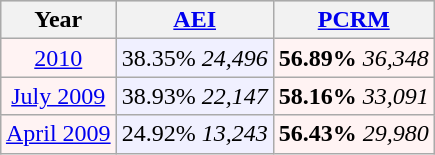<table class="wikitable" style="float:right; margin:1em;">
<tr style="background:lightgrey;">
<th>Year</th>
<th><a href='#'>AEI</a></th>
<th><a href='#'>PCRM</a></th>
</tr>
<tr>
<td style="text-align:center; background:#fff3f3;"><a href='#'>2010</a></td>
<td style="text-align:center; background:#f0f0ff;">38.35% <em>24,496</em></td>
<td style="text-align:center; background:#fff3f3;"><strong>56.89%</strong> <em>36,348</em></td>
</tr>
<tr>
<td style="text-align:center; background:#fff3f3;"><a href='#'>July 2009</a></td>
<td style="text-align:center; background:#f0f0ff;">38.93% <em>22,147</em></td>
<td style="text-align:center; background:#fff3f3;"><strong>58.16%</strong> <em>33,091</em></td>
</tr>
<tr>
<td style="text-align:center; background:#fff3f3;"><a href='#'>April 2009</a></td>
<td style="text-align:center; background:#f0f0ff;">24.92% <em>13,243</em></td>
<td style="text-align:center; background:#fff3f3;"><strong>56.43%</strong> <em>29,980</em></td>
</tr>
</table>
